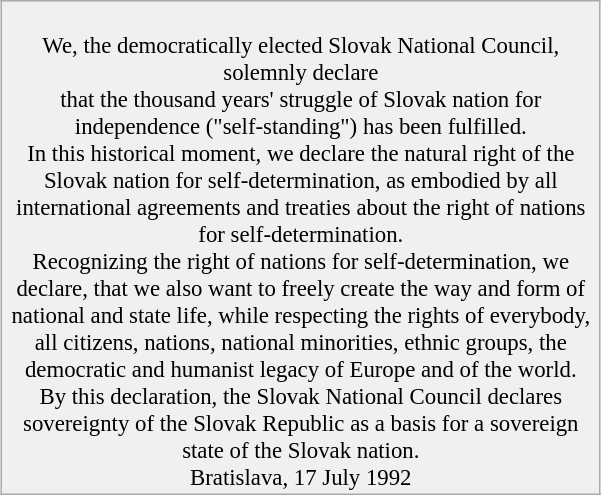<table tyle="border-style: dotted;" width="400" border="1" cellpadding="2" cellspacing="1" style="margin: 0 0 1em 1em; background: #f0f0f0; border: 1px #aaa solid; border-collapse: collapse; font-size: 95%;">
<tr ---->
<td align="center"><br>We, the democratically elected Slovak National Council,<br>solemnly declare<br>that the thousand years' struggle of Slovak nation for independence ("self-standing") has been fulfilled.<br>In this historical moment, we declare the natural right of the Slovak nation for self-determination, as embodied by all international agreements and treaties about the right of nations for self-determination.<br>Recognizing the right of nations for self-determination, we declare, that we also want to freely create the way and form of national and state life, while respecting the rights of everybody, all citizens, nations, national minorities, ethnic groups, the democratic and humanist legacy of Europe and of the world.<br>By this declaration, the Slovak National Council declares sovereignty of the Slovak Republic as a basis for a sovereign state of the Slovak nation.<br>Bratislava, 17 July 1992</td>
</tr>
</table>
